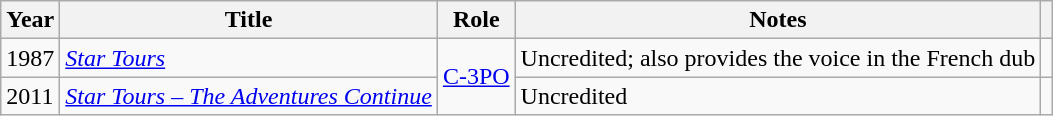<table class="wikitable sortable">
<tr>
<th>Year</th>
<th>Title</th>
<th>Role</th>
<th>Notes</th>
<th></th>
</tr>
<tr>
<td>1987</td>
<td><em><a href='#'>Star Tours</a></em></td>
<td rowspan="2"><a href='#'>C-3PO</a></td>
<td>Uncredited; also provides the voice in the French dub</td>
<td></td>
</tr>
<tr>
<td>2011</td>
<td><em><a href='#'>Star Tours – The Adventures Continue</a></em></td>
<td>Uncredited</td>
<td></td>
</tr>
</table>
